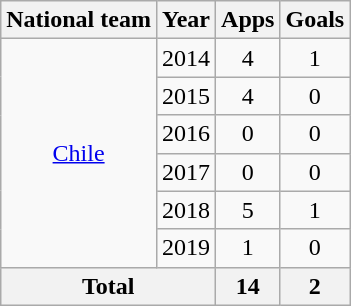<table class="wikitable" style="text-align:center">
<tr>
<th>National team</th>
<th>Year</th>
<th>Apps</th>
<th>Goals</th>
</tr>
<tr>
<td rowspan="6"><a href='#'>Chile</a></td>
<td>2014</td>
<td>4</td>
<td>1</td>
</tr>
<tr>
<td>2015</td>
<td>4</td>
<td>0</td>
</tr>
<tr>
<td>2016</td>
<td>0</td>
<td>0</td>
</tr>
<tr>
<td>2017</td>
<td>0</td>
<td>0</td>
</tr>
<tr>
<td>2018</td>
<td>5</td>
<td>1</td>
</tr>
<tr>
<td>2019</td>
<td>1</td>
<td>0</td>
</tr>
<tr>
<th colspan="2">Total</th>
<th>14</th>
<th>2</th>
</tr>
</table>
